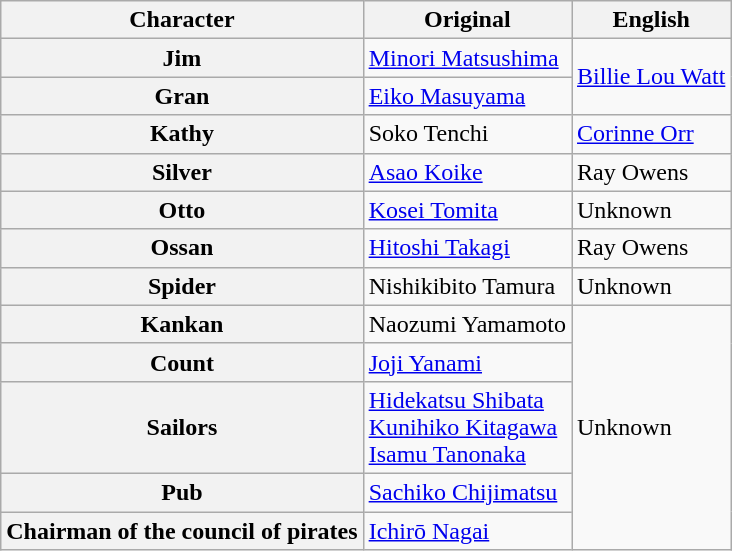<table class="wikitable">
<tr>
<th>Character</th>
<th>Original</th>
<th>English</th>
</tr>
<tr>
<th>Jim</th>
<td><a href='#'>Minori Matsushima</a></td>
<td rowspan="2"><a href='#'>Billie Lou Watt</a></td>
</tr>
<tr>
<th>Gran</th>
<td><a href='#'>Eiko Masuyama</a></td>
</tr>
<tr>
<th>Kathy</th>
<td>Soko Tenchi</td>
<td><a href='#'>Corinne Orr</a></td>
</tr>
<tr>
<th>Silver</th>
<td><a href='#'>Asao Koike</a></td>
<td>Ray Owens</td>
</tr>
<tr>
<th>Otto</th>
<td><a href='#'>Kosei Tomita</a></td>
<td>Unknown</td>
</tr>
<tr>
<th>Ossan</th>
<td><a href='#'>Hitoshi Takagi</a></td>
<td>Ray Owens</td>
</tr>
<tr>
<th>Spider</th>
<td>Nishikibito Tamura</td>
<td>Unknown</td>
</tr>
<tr>
<th>Kankan</th>
<td>Naozumi Yamamoto</td>
<td rowspan="5">Unknown</td>
</tr>
<tr>
<th>Count</th>
<td><a href='#'>Joji Yanami</a></td>
</tr>
<tr>
<th>Sailors</th>
<td><a href='#'>Hidekatsu Shibata</a><br><a href='#'>Kunihiko Kitagawa</a><br><a href='#'>Isamu Tanonaka</a></td>
</tr>
<tr>
<th>Pub</th>
<td><a href='#'>Sachiko Chijimatsu</a></td>
</tr>
<tr>
<th>Chairman of the council of pirates</th>
<td><a href='#'>Ichirō Nagai</a></td>
</tr>
</table>
